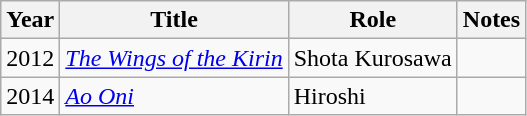<table class="wikitable">
<tr>
<th>Year</th>
<th>Title</th>
<th>Role</th>
<th>Notes</th>
</tr>
<tr>
<td>2012</td>
<td><em><a href='#'>The Wings of the Kirin</a></em></td>
<td>Shota Kurosawa</td>
<td></td>
</tr>
<tr>
<td>2014</td>
<td><em><a href='#'>Ao Oni</a></em></td>
<td>Hiroshi</td>
<td></td>
</tr>
</table>
